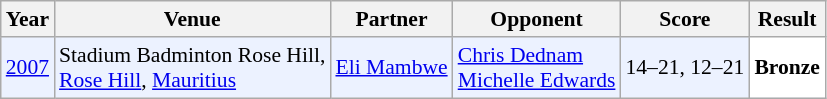<table class="sortable wikitable" style="font-size: 90%;">
<tr>
<th>Year</th>
<th>Venue</th>
<th>Partner</th>
<th>Opponent</th>
<th>Score</th>
<th>Result</th>
</tr>
<tr style="background:#ECF2FF">
<td align="center"><a href='#'>2007</a></td>
<td align="left">Stadium Badminton Rose Hill,<br><a href='#'>Rose Hill</a>, <a href='#'>Mauritius</a></td>
<td align="left"> <a href='#'>Eli Mambwe</a></td>
<td align="left"> <a href='#'>Chris Dednam</a> <br>  <a href='#'>Michelle Edwards</a></td>
<td align="left">14–21, 12–21</td>
<td style="text-align:left; background:white"> <strong>Bronze</strong></td>
</tr>
</table>
